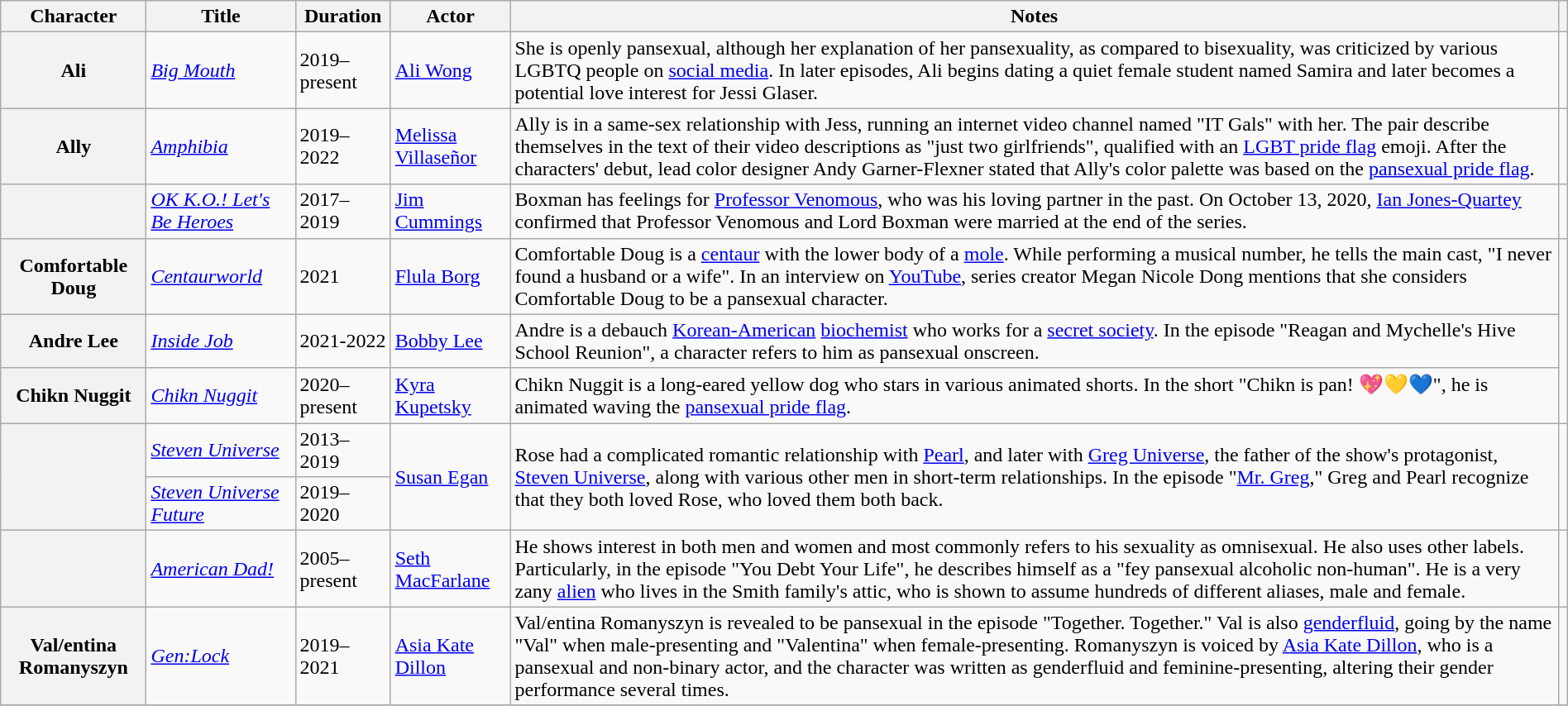<table class="wikitable sortable" style="width: 100%">
<tr>
<th>Character</th>
<th>Title</th>
<th>Duration</th>
<th>Actor</th>
<th scope="col" class="unsortable">Notes</th>
<th scope="col" class="unsortable"></th>
</tr>
<tr>
<th scope="row">Ali</th>
<td><em><a href='#'>Big Mouth</a></em></td>
<td>2019–present</td>
<td><a href='#'>Ali Wong</a></td>
<td>She is openly pansexual, although her explanation of her pansexuality, as compared to bisexuality, was criticized by various LGBTQ people on <a href='#'>social media</a>. In later episodes, Ali begins dating a quiet female student named Samira and later becomes a potential love interest for Jessi Glaser.</td>
<td></td>
</tr>
<tr>
<th scope="row">Ally</th>
<td><em><a href='#'>Amphibia</a></em></td>
<td>2019–2022</td>
<td><a href='#'>Melissa Villaseñor</a></td>
<td>Ally is in a same-sex relationship with Jess, running an internet video channel named "IT Gals" with her. The pair describe themselves in the text of their video descriptions as "just two girlfriends", qualified with an <a href='#'>LGBT pride flag</a> emoji. After the characters' debut, lead color designer Andy Garner-Flexner stated that Ally's color palette was based on the <a href='#'>pansexual pride flag</a>.</td>
<td></td>
</tr>
<tr>
<th scope="row"></th>
<td><em><a href='#'>OK K.O.! Let's Be Heroes</a></em></td>
<td>2017–2019</td>
<td><a href='#'>Jim Cummings</a></td>
<td>Boxman has feelings for <a href='#'>Professor Venomous</a>, who was his loving partner in the past. On October 13, 2020, <a href='#'>Ian Jones-Quartey</a> confirmed that Professor Venomous and Lord Boxman were married at the end of the series.</td>
<td></td>
</tr>
<tr>
<th>Comfortable Doug</th>
<td><em><a href='#'>Centaurworld</a></em></td>
<td>2021</td>
<td><a href='#'>Flula Borg</a></td>
<td>Comfortable Doug is a <a href='#'>centaur</a> with the lower body of a <a href='#'> mole</a>. While performing a musical number, he tells the main cast, "I never found a husband or a wife". In an interview on <a href='#'>YouTube</a>, series creator Megan Nicole Dong mentions that she considers Comfortable Doug to be a pansexual character.</td>
</tr>
<tr>
<th>Andre Lee</th>
<td><em><a href='#'> Inside Job</a></em></td>
<td>2021-2022</td>
<td><a href='#'>Bobby Lee</a></td>
<td>Andre is a debauch <a href='#'>Korean-American</a> <a href='#'>biochemist</a> who works for a <a href='#'>secret society</a>. In the episode "Reagan and Mychelle's Hive School Reunion", a character refers to him as pansexual onscreen.</td>
</tr>
<tr>
<th>Chikn Nuggit</th>
<td><em><a href='#'>Chikn Nuggit</a></em></td>
<td>2020–present</td>
<td><a href='#'>Kyra Kupetsky</a></td>
<td>Chikn Nuggit is a long-eared yellow dog who stars in various animated shorts. In the short "Chikn is pan! 💖💛💙", he is animated waving the <a href='#'>pansexual pride flag</a>.</td>
</tr>
<tr>
<th rowspan="2" scope="row"></th>
<td><em><a href='#'>Steven Universe</a></em></td>
<td>2013–2019</td>
<td rowspan="2"><a href='#'>Susan Egan</a></td>
<td rowspan="2">Rose had a complicated romantic relationship with <a href='#'>Pearl</a>, and later with <a href='#'>Greg Universe</a>, the father of the show's protagonist, <a href='#'>Steven Universe</a>, along with various other men in short-term relationships. In the episode "<a href='#'>Mr. Greg</a>," Greg and Pearl recognize that they both loved Rose, who loved them both back.</td>
<td rowspan="2"></td>
</tr>
<tr>
<td><em><a href='#'>Steven Universe Future</a></em></td>
<td>2019–2020</td>
</tr>
<tr>
<th scope="row"></th>
<td><em><a href='#'>American Dad!</a></em></td>
<td>2005–present</td>
<td><a href='#'>Seth MacFarlane</a></td>
<td>He shows interest in both men and women and most commonly refers to his sexuality as omnisexual. He also uses other labels. Particularly, in the episode "You Debt Your Life", he describes himself as a "fey pansexual alcoholic non-human". He is a very zany <a href='#'>alien</a> who lives in the Smith family's attic, who is shown to assume hundreds of different aliases, male and female.</td>
<td></td>
</tr>
<tr>
<th scope="row">Val/entina Romanyszyn</th>
<td><em><a href='#'>Gen:Lock</a></em></td>
<td>2019–2021</td>
<td><a href='#'>Asia Kate Dillon</a></td>
<td>Val/entina Romanyszyn is revealed to be pansexual in the episode "Together. Together." Val is also <a href='#'>genderfluid</a>, going by the name "Val" when male-presenting and "Valentina" when female-presenting. Romanyszyn is voiced by <a href='#'>Asia Kate Dillon</a>, who is a pansexual and non-binary actor, and the character was written as genderfluid and feminine-presenting, altering their gender performance several times.</td>
<td></td>
</tr>
<tr>
</tr>
</table>
